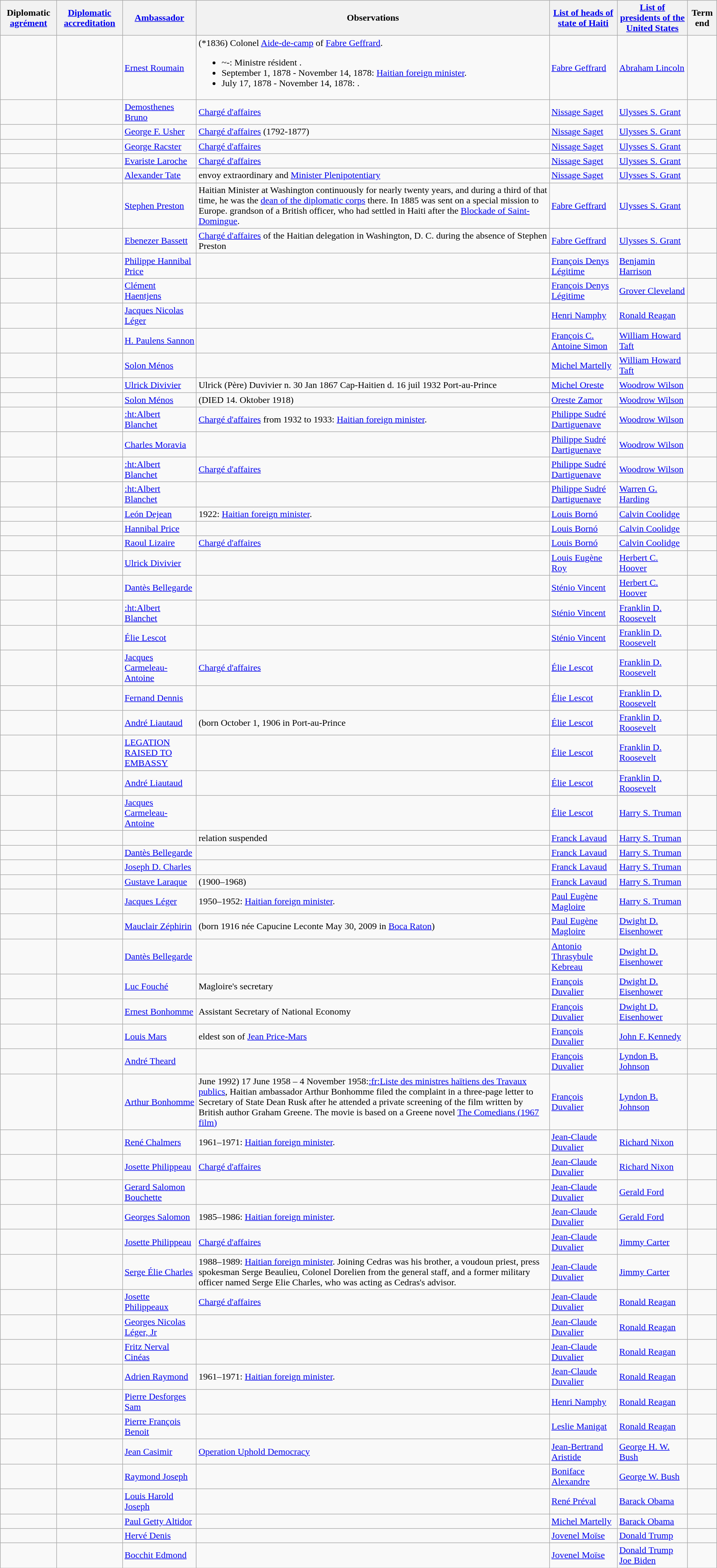<table class="wikitable sortable">
<tr>
<th>Diplomatic <a href='#'>agrément</a></th>
<th><a href='#'>Diplomatic accreditation</a></th>
<th><a href='#'>Ambassador</a></th>
<th>Observations</th>
<th><a href='#'>List of heads of state of Haiti</a></th>
<th><a href='#'>List of presidents of the United States</a></th>
<th>Term end</th>
</tr>
<tr>
<td></td>
<td></td>
<td><a href='#'>Ernest Roumain</a></td>
<td>(*1836) Colonel  <a href='#'>Aide-de-camp</a> of <a href='#'>Fabre Geffrard</a>.<br><ul><li>~-: Ministre résident .</li><li>September 1, 1878 - November 14, 1878: <a href='#'>Haitian foreign minister</a>.</li><li>July 17, 1878 - November 14, 1878: .</li></ul></td>
<td><a href='#'>Fabre Geffrard</a></td>
<td><a href='#'>Abraham Lincoln</a></td>
<td></td>
</tr>
<tr>
<td></td>
<td></td>
<td><a href='#'>Demosthenes Bruno</a></td>
<td><a href='#'>Chargé d'affaires</a></td>
<td><a href='#'>Nissage Saget</a></td>
<td><a href='#'>Ulysses S. Grant</a></td>
<td></td>
</tr>
<tr>
<td></td>
<td></td>
<td><a href='#'>George F. Usher</a></td>
<td><a href='#'>Chargé d'affaires</a> (1792-1877)</td>
<td><a href='#'>Nissage Saget</a></td>
<td><a href='#'>Ulysses S. Grant</a></td>
<td><br></td>
</tr>
<tr>
<td></td>
<td></td>
<td><a href='#'>George Racster</a></td>
<td><a href='#'>Chargé d'affaires</a></td>
<td><a href='#'>Nissage Saget</a></td>
<td><a href='#'>Ulysses S. Grant</a></td>
<td></td>
</tr>
<tr>
<td></td>
<td></td>
<td><a href='#'>Evariste Laroche</a></td>
<td><a href='#'>Chargé d'affaires</a></td>
<td><a href='#'>Nissage Saget</a></td>
<td><a href='#'>Ulysses S. Grant</a></td>
<td></td>
</tr>
<tr>
<td></td>
<td></td>
<td><a href='#'>Alexander Tate</a></td>
<td>envoy extraordinary and <a href='#'>Minister Plenipotentiary</a></td>
<td><a href='#'>Nissage Saget</a></td>
<td><a href='#'>Ulysses S. Grant</a></td>
<td></td>
</tr>
<tr>
<td></td>
<td></td>
<td><a href='#'>Stephen Preston</a></td>
<td>Haitian Minister at Washington continuously for nearly twenty years, and during a third of that time, he was the <a href='#'>dean of the diplomatic corps</a> there. In 1885 was sent on a special mission to Europe. grandson of a British officer, who had settled in Haiti after the <a href='#'>Blockade of Saint-Domingue</a>.</td>
<td><a href='#'>Fabre Geffrard</a></td>
<td><a href='#'>Ulysses S. Grant</a></td>
<td></td>
</tr>
<tr>
<td></td>
<td></td>
<td><a href='#'>Ebenezer Bassett</a></td>
<td><a href='#'>Chargé d'affaires</a> of the Haitian delegation in Washington, D. C. during the absence of Stephen Preston</td>
<td><a href='#'>Fabre Geffrard</a></td>
<td><a href='#'>Ulysses S. Grant</a></td>
<td></td>
</tr>
<tr>
<td></td>
<td></td>
<td><a href='#'>Philippe Hannibal Price</a></td>
<td></td>
<td><a href='#'>François Denys Légitime</a></td>
<td><a href='#'>Benjamin Harrison</a></td>
<td></td>
</tr>
<tr>
<td></td>
<td></td>
<td><a href='#'>Clément Haentjens</a></td>
<td></td>
<td><a href='#'>François Denys Légitime</a></td>
<td><a href='#'>Grover Cleveland</a></td>
<td></td>
</tr>
<tr>
<td></td>
<td></td>
<td><a href='#'>Jacques Nicolas Léger</a></td>
<td></td>
<td><a href='#'>Henri Namphy</a></td>
<td><a href='#'>Ronald Reagan</a></td>
<td></td>
</tr>
<tr>
<td></td>
<td></td>
<td><a href='#'>H. Paulens Sannon</a></td>
<td></td>
<td><a href='#'>François C. Antoine Simon</a></td>
<td><a href='#'>William Howard Taft</a></td>
<td></td>
</tr>
<tr>
<td></td>
<td></td>
<td><a href='#'>Solon Ménos</a></td>
<td></td>
<td><a href='#'>Michel Martelly</a></td>
<td><a href='#'>William Howard Taft</a></td>
<td></td>
</tr>
<tr>
<td></td>
<td></td>
<td><a href='#'>Ulrick Divivier</a></td>
<td>Ulrick (Père) Duvivier n. 30 Jan 1867 Cap-Haitien d. 16 juil 1932 Port-au-Prince</td>
<td><a href='#'>Michel Oreste</a></td>
<td><a href='#'>Woodrow Wilson</a></td>
<td></td>
</tr>
<tr>
<td></td>
<td></td>
<td><a href='#'>Solon Ménos</a></td>
<td>(DIED 14. Oktober 1918)</td>
<td><a href='#'>Oreste Zamor</a></td>
<td><a href='#'>Woodrow Wilson</a></td>
<td></td>
</tr>
<tr>
<td></td>
<td></td>
<td><a href='#'>:ht:Albert Blanchet</a></td>
<td><a href='#'>Chargé d'affaires</a>  from 1932 to 1933:  <a href='#'>Haitian foreign minister</a>.</td>
<td><a href='#'>Philippe Sudré Dartiguenave</a></td>
<td><a href='#'>Woodrow Wilson</a></td>
<td></td>
</tr>
<tr>
<td></td>
<td></td>
<td><a href='#'>Charles Moravia</a></td>
<td></td>
<td><a href='#'>Philippe Sudré Dartiguenave</a></td>
<td><a href='#'>Woodrow Wilson</a></td>
<td></td>
</tr>
<tr>
<td></td>
<td></td>
<td><a href='#'>:ht:Albert Blanchet</a></td>
<td><a href='#'>Chargé d'affaires</a></td>
<td><a href='#'>Philippe Sudré Dartiguenave</a></td>
<td><a href='#'>Woodrow Wilson</a></td>
<td></td>
</tr>
<tr>
<td></td>
<td></td>
<td><a href='#'>:ht:Albert Blanchet</a></td>
<td></td>
<td><a href='#'>Philippe Sudré Dartiguenave</a></td>
<td><a href='#'>Warren G. Harding</a></td>
<td></td>
</tr>
<tr>
<td></td>
<td></td>
<td><a href='#'>León Dejean</a></td>
<td>1922:  <a href='#'>Haitian foreign minister</a>.</td>
<td><a href='#'>Louis Bornó</a></td>
<td><a href='#'>Calvin Coolidge</a></td>
<td></td>
</tr>
<tr>
<td></td>
<td></td>
<td><a href='#'>Hannibal Price</a></td>
<td></td>
<td><a href='#'>Louis Bornó</a></td>
<td><a href='#'>Calvin Coolidge</a></td>
<td></td>
</tr>
<tr>
<td></td>
<td></td>
<td><a href='#'>Raoul Lizaire</a></td>
<td><a href='#'>Chargé d'affaires</a></td>
<td><a href='#'>Louis Bornó</a></td>
<td><a href='#'>Calvin Coolidge</a></td>
<td></td>
</tr>
<tr>
<td></td>
<td></td>
<td><a href='#'>Ulrick Divivier</a></td>
<td></td>
<td><a href='#'>Louis Eugène Roy</a></td>
<td><a href='#'>Herbert C. Hoover</a></td>
<td></td>
</tr>
<tr>
<td></td>
<td></td>
<td><a href='#'>Dantès Bellegarde</a></td>
<td></td>
<td><a href='#'>Sténio Vincent</a></td>
<td><a href='#'>Herbert C. Hoover</a></td>
<td></td>
</tr>
<tr>
<td></td>
<td></td>
<td><a href='#'>:ht:Albert Blanchet</a></td>
<td></td>
<td><a href='#'>Sténio Vincent</a></td>
<td><a href='#'>Franklin D. Roosevelt</a></td>
<td></td>
</tr>
<tr>
<td></td>
<td></td>
<td><a href='#'>Élie Lescot</a></td>
<td></td>
<td><a href='#'>Sténio Vincent</a></td>
<td><a href='#'>Franklin D. Roosevelt</a></td>
<td></td>
</tr>
<tr>
<td></td>
<td></td>
<td><a href='#'>Jacques Carmeleau-Antoine</a></td>
<td><a href='#'>Chargé d'affaires</a></td>
<td><a href='#'>Élie Lescot</a></td>
<td><a href='#'>Franklin D. Roosevelt</a></td>
<td></td>
</tr>
<tr>
<td></td>
<td></td>
<td><a href='#'>Fernand Dennis</a></td>
<td></td>
<td><a href='#'>Élie Lescot</a></td>
<td><a href='#'>Franklin D. Roosevelt</a></td>
<td></td>
</tr>
<tr>
<td></td>
<td></td>
<td><a href='#'>André Liautaud</a></td>
<td>(born October 1, 1906 in Port-au-Prince</td>
<td><a href='#'>Élie Lescot</a></td>
<td><a href='#'>Franklin D. Roosevelt</a></td>
<td></td>
</tr>
<tr>
<td></td>
<td></td>
<td><a href='#'>LEGATION RAISED TO EMBASSY</a></td>
<td></td>
<td><a href='#'>Élie Lescot</a></td>
<td><a href='#'>Franklin D. Roosevelt</a></td>
<td></td>
</tr>
<tr>
<td></td>
<td></td>
<td><a href='#'>André Liautaud</a></td>
<td></td>
<td><a href='#'>Élie Lescot</a></td>
<td><a href='#'>Franklin D. Roosevelt</a></td>
<td></td>
</tr>
<tr>
<td></td>
<td></td>
<td><a href='#'>Jacques Carmeleau-Antoine</a></td>
<td></td>
<td><a href='#'>Élie Lescot</a></td>
<td><a href='#'>Harry S. Truman</a></td>
<td></td>
</tr>
<tr>
<td></td>
<td></td>
<td></td>
<td>relation suspended</td>
<td><a href='#'>Franck Lavaud</a></td>
<td><a href='#'>Harry S. Truman</a></td>
<td></td>
</tr>
<tr>
<td></td>
<td></td>
<td><a href='#'>Dantès Bellegarde</a></td>
<td></td>
<td><a href='#'>Franck Lavaud</a></td>
<td><a href='#'>Harry S. Truman</a></td>
<td></td>
</tr>
<tr>
<td></td>
<td></td>
<td><a href='#'>Joseph D. Charles</a></td>
<td></td>
<td><a href='#'>Franck Lavaud</a></td>
<td><a href='#'>Harry S. Truman</a></td>
<td></td>
</tr>
<tr>
<td></td>
<td></td>
<td><a href='#'>Gustave Laraque</a></td>
<td>(1900–1968)</td>
<td><a href='#'>Franck Lavaud</a></td>
<td><a href='#'>Harry S. Truman</a></td>
<td></td>
</tr>
<tr>
<td></td>
<td></td>
<td><a href='#'>Jacques Léger</a></td>
<td>1950–1952:  <a href='#'>Haitian foreign minister</a>.</td>
<td><a href='#'>Paul Eugène Magloire</a></td>
<td><a href='#'>Harry S. Truman</a></td>
<td></td>
</tr>
<tr>
<td></td>
<td></td>
<td><a href='#'>Mauclair Zéphirin</a></td>
<td>(born 1916 née Capucine Leconte  May 30, 2009 in <a href='#'>Boca Raton</a>)</td>
<td><a href='#'>Paul Eugène Magloire</a></td>
<td><a href='#'>Dwight D. Eisenhower</a></td>
<td></td>
</tr>
<tr>
<td></td>
<td></td>
<td><a href='#'>Dantès Bellegarde</a></td>
<td></td>
<td><a href='#'>Antonio Thrasybule Kebreau</a></td>
<td><a href='#'>Dwight D. Eisenhower</a></td>
<td></td>
</tr>
<tr>
<td></td>
<td></td>
<td><a href='#'>Luc Fouché</a></td>
<td>Magloire's secretary</td>
<td><a href='#'>François Duvalier</a></td>
<td><a href='#'>Dwight D. Eisenhower</a></td>
<td></td>
</tr>
<tr>
<td></td>
<td></td>
<td><a href='#'>Ernest Bonhomme</a></td>
<td>Assistant Secretary of National Economy</td>
<td><a href='#'>François Duvalier</a></td>
<td><a href='#'>Dwight D. Eisenhower</a></td>
<td></td>
</tr>
<tr>
<td></td>
<td></td>
<td><a href='#'>Louis Mars</a></td>
<td>eldest son of <a href='#'>Jean Price-Mars</a></td>
<td><a href='#'>François Duvalier</a></td>
<td><a href='#'>John F. Kennedy</a></td>
<td></td>
</tr>
<tr>
<td></td>
<td></td>
<td><a href='#'>André Theard</a></td>
<td></td>
<td><a href='#'>François Duvalier</a></td>
<td><a href='#'>Lyndon B. Johnson</a></td>
<td></td>
</tr>
<tr>
<td></td>
<td></td>
<td><a href='#'>Arthur Bonhomme</a></td>
<td>June 1992) 17 June 1958 – 4 November 1958:<a href='#'>:fr:Liste des ministres haïtiens des Travaux publics</a>, Haitian ambassador Arthur Bonhomme filed the complaint in a three-page letter to Secretary of State Dean Rusk after he attended a private screening of the film written by British author Graham Greene. The movie is based on a Greene novel <a href='#'>The Comedians (1967 film)</a></td>
<td><a href='#'>François Duvalier</a></td>
<td><a href='#'>Lyndon B. Johnson</a></td>
<td></td>
</tr>
<tr>
<td></td>
<td></td>
<td><a href='#'>René Chalmers</a></td>
<td>1961–1971:  <a href='#'>Haitian foreign minister</a>.</td>
<td><a href='#'>Jean-Claude Duvalier</a></td>
<td><a href='#'>Richard Nixon</a></td>
<td></td>
</tr>
<tr>
<td></td>
<td></td>
<td><a href='#'>Josette Philippeau</a></td>
<td><a href='#'>Chargé d'affaires</a></td>
<td><a href='#'>Jean-Claude Duvalier</a></td>
<td><a href='#'>Richard Nixon</a></td>
<td></td>
</tr>
<tr>
<td></td>
<td></td>
<td><a href='#'>Gerard Salomon Bouchette</a></td>
<td></td>
<td><a href='#'>Jean-Claude Duvalier</a></td>
<td><a href='#'>Gerald Ford</a></td>
<td></td>
</tr>
<tr>
<td></td>
<td></td>
<td><a href='#'>Georges Salomon</a></td>
<td>1985–1986: <a href='#'>Haitian foreign minister</a>.</td>
<td><a href='#'>Jean-Claude Duvalier</a></td>
<td><a href='#'>Gerald Ford</a></td>
<td></td>
</tr>
<tr>
<td></td>
<td></td>
<td><a href='#'>Josette Philippeau</a></td>
<td><a href='#'>Chargé d'affaires</a></td>
<td><a href='#'>Jean-Claude Duvalier</a></td>
<td><a href='#'>Jimmy Carter</a></td>
<td></td>
</tr>
<tr>
<td></td>
<td></td>
<td><a href='#'>Serge Élie Charles</a></td>
<td>1988–1989:  <a href='#'>Haitian foreign minister</a>. Joining Cedras was his brother, a voudoun priest, press spokesman Serge Beaulieu, Colonel Dorelien from the general staff, and a former military officer named Serge Elie Charles, who was acting as Cedras's advisor.</td>
<td><a href='#'>Jean-Claude Duvalier</a></td>
<td><a href='#'>Jimmy Carter</a></td>
<td></td>
</tr>
<tr>
<td></td>
<td></td>
<td><a href='#'>Josette Philippeaux</a></td>
<td><a href='#'>Chargé d'affaires</a></td>
<td><a href='#'>Jean-Claude Duvalier</a></td>
<td><a href='#'>Ronald Reagan</a></td>
<td></td>
</tr>
<tr>
<td></td>
<td></td>
<td><a href='#'>Georges Nicolas Léger, Jr</a></td>
<td></td>
<td><a href='#'>Jean-Claude Duvalier</a></td>
<td><a href='#'>Ronald Reagan</a></td>
<td></td>
</tr>
<tr>
<td></td>
<td></td>
<td><a href='#'>Fritz Nerval Cinéas</a></td>
<td></td>
<td><a href='#'>Jean-Claude Duvalier</a></td>
<td><a href='#'>Ronald Reagan</a></td>
<td></td>
</tr>
<tr>
<td></td>
<td></td>
<td><a href='#'>Adrien Raymond</a></td>
<td>1961–1971:  <a href='#'>Haitian foreign minister</a>.</td>
<td><a href='#'>Jean-Claude Duvalier</a></td>
<td><a href='#'>Ronald Reagan</a></td>
<td></td>
</tr>
<tr>
<td></td>
<td></td>
<td><a href='#'>Pierre Desforges Sam</a></td>
<td></td>
<td><a href='#'>Henri Namphy</a></td>
<td><a href='#'>Ronald Reagan</a></td>
<td></td>
</tr>
<tr>
<td></td>
<td></td>
<td><a href='#'>Pierre François Benoit</a></td>
<td></td>
<td><a href='#'>Leslie Manigat</a></td>
<td><a href='#'>Ronald Reagan</a></td>
<td></td>
</tr>
<tr>
<td></td>
<td></td>
<td><a href='#'>Jean Casimir</a></td>
<td><a href='#'>Operation Uphold Democracy</a></td>
<td><a href='#'>Jean-Bertrand Aristide</a></td>
<td><a href='#'>George H. W. Bush</a></td>
<td></td>
</tr>
<tr>
<td></td>
<td></td>
<td><a href='#'>Raymond Joseph</a></td>
<td></td>
<td><a href='#'>Boniface Alexandre</a></td>
<td><a href='#'>George W. Bush</a></td>
<td></td>
</tr>
<tr>
<td></td>
<td></td>
<td><a href='#'>Louis Harold Joseph</a></td>
<td></td>
<td><a href='#'>René Préval</a></td>
<td><a href='#'>Barack Obama</a></td>
<td></td>
</tr>
<tr>
<td></td>
<td></td>
<td><a href='#'>Paul Getty Altidor</a></td>
<td></td>
<td><a href='#'>Michel Martelly</a></td>
<td><a href='#'>Barack Obama</a></td>
<td></td>
</tr>
<tr>
<td></td>
<td></td>
<td><a href='#'>Hervé Denis</a></td>
<td></td>
<td><a href='#'>Jovenel Moïse</a></td>
<td><a href='#'>Donald Trump</a></td>
<td></td>
</tr>
<tr>
<td></td>
<td></td>
<td><a href='#'>Bocchit Edmond</a></td>
<td></td>
<td><a href='#'>Jovenel Moïse</a></td>
<td><a href='#'>Donald Trump</a><br><a href='#'>Joe Biden</a></td>
<td></td>
</tr>
</table>
